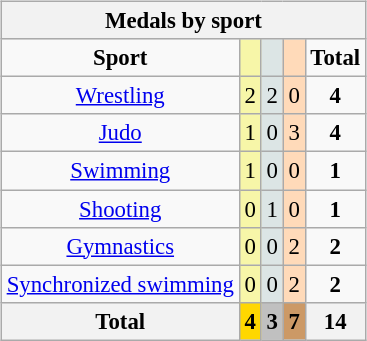<table class=wikitable style="font-size:95%; float:right">
<tr bgcolor=efefef>
<th colspan=7><strong>Medals by sport</strong></th>
</tr>
<tr align=center>
<td><strong>Sport</strong></td>
<td bgcolor=f7f6a8></td>
<td bgcolor=dce5e5></td>
<td bgcolor=ffdab9></td>
<td><strong>Total</strong></td>
</tr>
<tr align=center>
<td><a href='#'>Wrestling</a></td>
<td style="background:#F7F6A8;">2</td>
<td style="background:#DCE5E5;">2</td>
<td style="background:#FFDAB9;">0</td>
<td><strong>4</strong></td>
</tr>
<tr align=center>
<td><a href='#'>Judo</a></td>
<td style="background:#F7F6A8;">1</td>
<td style="background:#DCE5E5;">0</td>
<td style="background:#FFDAB9;">3</td>
<td><strong>4</strong></td>
</tr>
<tr align=center>
<td><a href='#'>Swimming</a></td>
<td style="background:#F7F6A8;">1</td>
<td style="background:#DCE5E5;">0</td>
<td style="background:#FFDAB9;">0</td>
<td><strong>1</strong></td>
</tr>
<tr align=center>
<td><a href='#'>Shooting</a></td>
<td style="background:#F7F6A8;">0</td>
<td style="background:#DCE5E5;">1</td>
<td style="background:#FFDAB9;">0</td>
<td><strong>1</strong></td>
</tr>
<tr align=center>
<td><a href='#'>Gymnastics</a></td>
<td style="background:#F7F6A8;">0</td>
<td style="background:#DCE5E5;">0</td>
<td style="background:#FFDAB9;">2</td>
<td><strong>2</strong></td>
</tr>
<tr align=center>
<td><a href='#'>Synchronized swimming</a></td>
<td style="background:#F7F6A8;">0</td>
<td style="background:#DCE5E5;">0</td>
<td style="background:#FFDAB9;">2</td>
<td><strong>2</strong></td>
</tr>
<tr align=center>
<th>Total</th>
<th style="background:gold">4</th>
<th style="background:silver">3</th>
<th style="background:#c96">7</th>
<th>14</th>
</tr>
</table>
